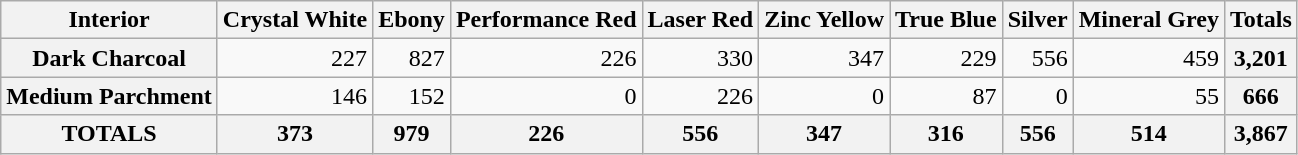<table class=wikitable>
<tr>
<th>Interior</th>
<th>Crystal White</th>
<th>Ebony</th>
<th>Performance Red</th>
<th>Laser Red</th>
<th>Zinc Yellow</th>
<th>True Blue</th>
<th>Silver</th>
<th>Mineral Grey</th>
<th>Totals</th>
</tr>
<tr>
<th>Dark Charcoal</th>
<td align=right>227</td>
<td align=right>827</td>
<td align=right>226</td>
<td align=right>330</td>
<td align=right>347</td>
<td align=right>229</td>
<td align=right>556</td>
<td align=right>459</td>
<th>3,201</th>
</tr>
<tr>
<th>Medium Parchment</th>
<td align=right>146</td>
<td align=right>152</td>
<td align=right>0</td>
<td align=right>226</td>
<td align=right>0</td>
<td align=right>87</td>
<td align=right>0</td>
<td align=right>55</td>
<th>666</th>
</tr>
<tr>
<th>TOTALS</th>
<th>373</th>
<th>979</th>
<th>226</th>
<th>556</th>
<th>347</th>
<th>316</th>
<th>556</th>
<th>514</th>
<th>3,867</th>
</tr>
</table>
